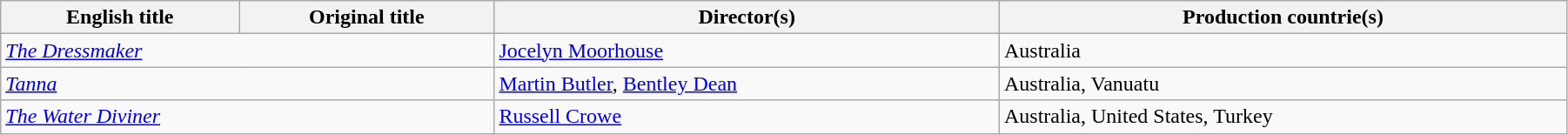<table class="wikitable" style="width:95%; margin-bottom:2px">
<tr>
<th>English title</th>
<th>Original title</th>
<th>Director(s)</th>
<th>Production countrie(s)</th>
</tr>
<tr>
<td colspan="2"><em><a href='#'>The Dressmaker</a></em></td>
<td><a href='#'>Jocelyn Moorhouse</a></td>
<td>Australia</td>
</tr>
<tr>
<td colspan="2"><em><a href='#'>Tanna</a></em></td>
<td><a href='#'>Martin Butler</a>, <a href='#'>Bentley Dean</a></td>
<td>Australia, Vanuatu</td>
</tr>
<tr>
<td colspan="2"><em><a href='#'>The Water Diviner</a></em></td>
<td><a href='#'>Russell Crowe</a></td>
<td>Australia, United States, Turkey</td>
</tr>
</table>
